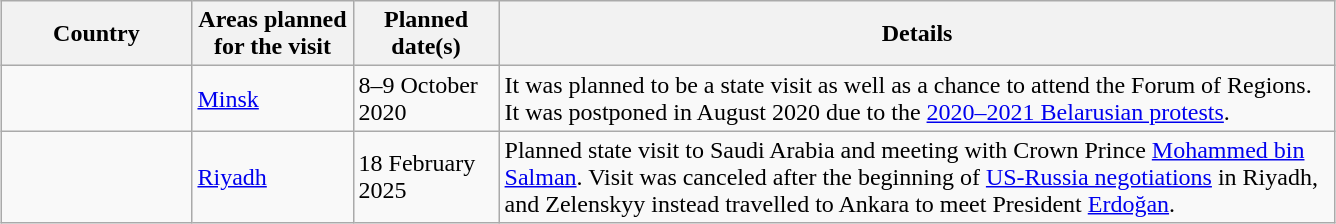<table class="wikitable sortable outercollapse" style="margin: 1em auto 1em auto">
<tr>
<th width=120>Country</th>
<th width=100>Areas planned for the visit</th>
<th width=90>Planned date(s)</th>
<th width=550 class=unsortable>Details</th>
</tr>
<tr>
<td></td>
<td><a href='#'>Minsk</a></td>
<td>8–9 October 2020</td>
<td>It was planned to be a state visit as well as a chance to attend the Forum of Regions. It was postponed in August 2020 due to the <a href='#'>2020–2021 Belarusian protests</a>.</td>
</tr>
<tr>
<td></td>
<td><a href='#'>Riyadh</a></td>
<td>18 February 2025</td>
<td>Planned state visit to Saudi Arabia and meeting with Crown Prince <a href='#'>Mohammed bin Salman</a>. Visit was canceled after the beginning of <a href='#'>US-Russia negotiations</a> in Riyadh, and Zelenskyy instead travelled to Ankara to meet President <a href='#'>Erdoğan</a>.</td>
</tr>
</table>
